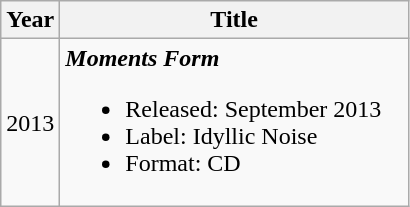<table class="wikitable">
<tr>
<th>Year</th>
<th style="width:225px;">Title</th>
</tr>
<tr>
<td>2013</td>
<td><strong><em>Moments Form</em></strong><br><ul><li>Released: September 2013</li><li>Label: Idyllic Noise </li><li>Format: CD</li></ul></td>
</tr>
</table>
